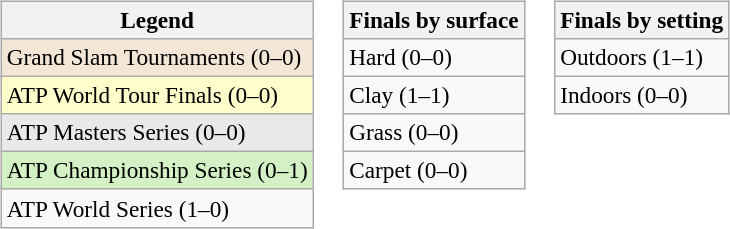<table>
<tr valign=top>
<td><br><table class=wikitable style=font-size:97%>
<tr>
<th>Legend</th>
</tr>
<tr style="background:#f3e6d7;">
<td>Grand Slam Tournaments (0–0)</td>
</tr>
<tr style="background:#ffc;">
<td>ATP World Tour Finals (0–0)</td>
</tr>
<tr style="background:#e9e9e9;">
<td>ATP Masters Series (0–0)</td>
</tr>
<tr style="background:#d4f1c5;">
<td>ATP Championship Series (0–1)</td>
</tr>
<tr>
<td>ATP World Series (1–0)</td>
</tr>
</table>
</td>
<td><br><table class=wikitable style=font-size:97%>
<tr>
<th>Finals by surface</th>
</tr>
<tr>
<td>Hard (0–0)</td>
</tr>
<tr>
<td>Clay (1–1)</td>
</tr>
<tr>
<td>Grass (0–0)</td>
</tr>
<tr>
<td>Carpet (0–0)</td>
</tr>
</table>
</td>
<td><br><table class=wikitable style=font-size:97%>
<tr>
<th>Finals by setting</th>
</tr>
<tr>
<td>Outdoors (1–1)</td>
</tr>
<tr>
<td>Indoors (0–0)</td>
</tr>
</table>
</td>
</tr>
</table>
